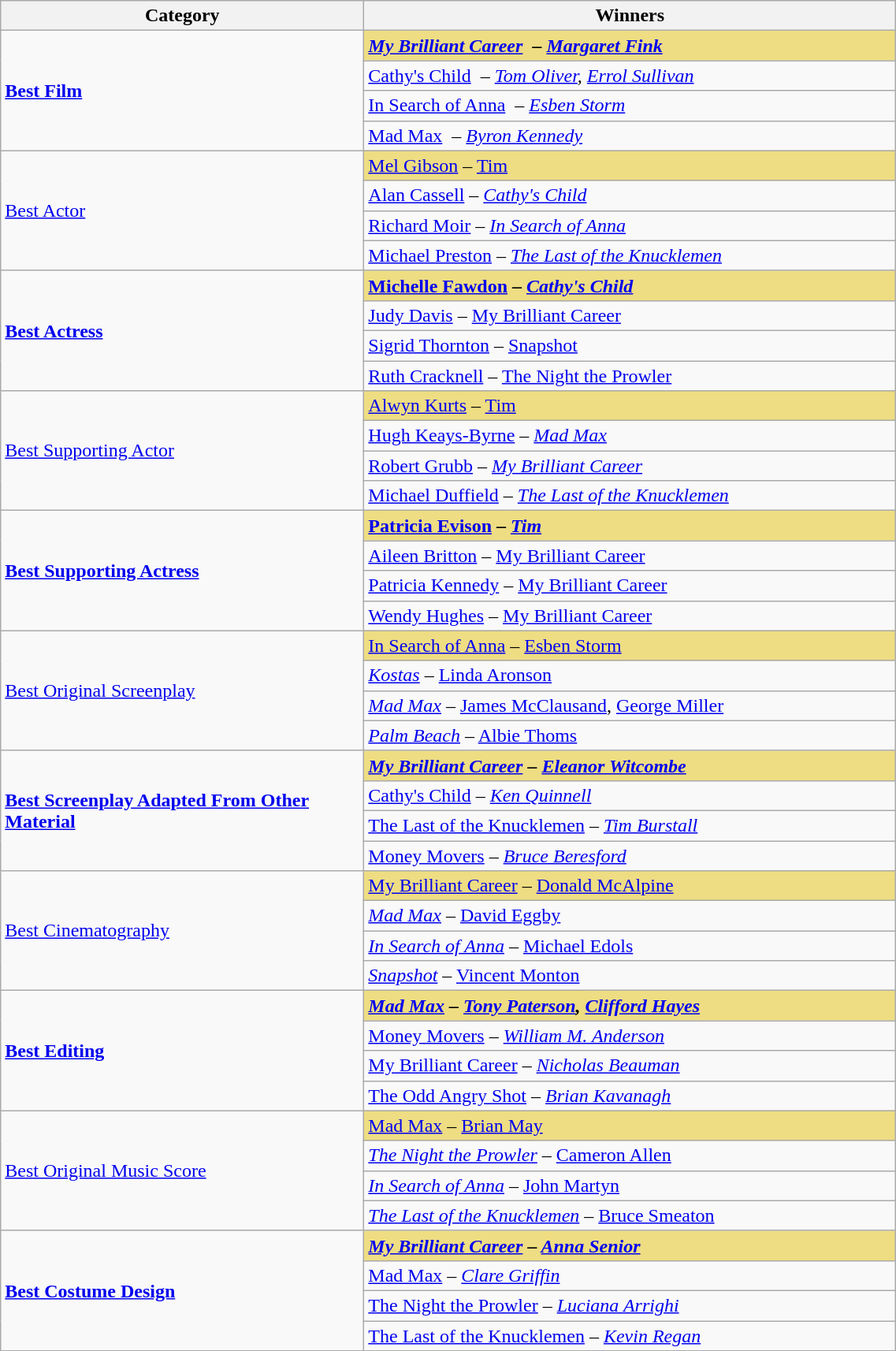<table class="wikitable" width="60%" align="centre">
<tr>
<th width="300px">Category</th>
<th>Winners</th>
</tr>
<tr>
<td rowspan="4"><strong><a href='#'>Best Film</a></strong></td>
<td style="background:#EEDD82"><strong><em><a href='#'>My Brilliant Career</a><em>  – <a href='#'>Margaret Fink</a><strong></td>
</tr>
<tr>
<td></em><a href='#'>Cathy's Child</a><em>  – <a href='#'>Tom Oliver</a>, <a href='#'>Errol Sullivan</a></td>
</tr>
<tr>
<td></em><a href='#'>In Search of Anna</a><em>  – <a href='#'>Esben Storm</a></td>
</tr>
<tr>
<td></em><a href='#'>Mad Max</a><em>  – <a href='#'>Byron Kennedy</a></td>
</tr>
<tr>
<td rowspan="4"></strong><a href='#'>Best Actor</a><strong></td>
<td style="background:#EEDD82"></strong><a href='#'>Mel Gibson</a> – </em><a href='#'>Tim</a></em></strong></td>
</tr>
<tr>
<td><a href='#'>Alan Cassell</a> – <em><a href='#'>Cathy's Child</a></em></td>
</tr>
<tr>
<td><a href='#'>Richard Moir</a> – <em><a href='#'>In Search of Anna</a></em></td>
</tr>
<tr>
<td><a href='#'>Michael Preston</a> – <em><a href='#'>The Last of the Knucklemen</a></em></td>
</tr>
<tr>
<td rowspan="4"><strong><a href='#'>Best Actress</a></strong></td>
<td style="background:#EEDD82"><strong><a href='#'>Michelle Fawdon</a> – <em><a href='#'>Cathy's Child</a><strong><em></td>
</tr>
<tr>
<td><a href='#'>Judy Davis</a> – </em><a href='#'>My Brilliant Career</a><em></td>
</tr>
<tr>
<td><a href='#'>Sigrid Thornton</a> – </em><a href='#'>Snapshot</a><em></td>
</tr>
<tr>
<td><a href='#'>Ruth Cracknell</a> – </em><a href='#'>The Night the Prowler</a><em></td>
</tr>
<tr>
<td rowspan="4"></strong><a href='#'>Best Supporting Actor</a><strong></td>
<td style="background:#EEDD82"></strong><a href='#'>Alwyn Kurts</a> – </em><a href='#'>Tim</a></em></strong></td>
</tr>
<tr>
<td><a href='#'>Hugh Keays-Byrne</a> – <em><a href='#'>Mad Max</a></em></td>
</tr>
<tr>
<td><a href='#'>Robert Grubb</a> – <em><a href='#'>My Brilliant Career</a></em></td>
</tr>
<tr>
<td><a href='#'>Michael Duffield</a> – <em><a href='#'>The Last of the Knucklemen</a></em></td>
</tr>
<tr>
<td rowspan="4"><strong><a href='#'>Best Supporting Actress</a></strong></td>
<td style="background:#EEDD82"><strong><a href='#'>Patricia Evison</a> – <em><a href='#'>Tim</a><strong><em></td>
</tr>
<tr>
<td><a href='#'>Aileen Britton</a> – </em><a href='#'>My Brilliant Career</a><em></td>
</tr>
<tr>
<td><a href='#'>Patricia Kennedy</a> – </em><a href='#'>My Brilliant Career</a><em></td>
</tr>
<tr>
<td><a href='#'>Wendy Hughes</a> – </em><a href='#'>My Brilliant Career</a><em></td>
</tr>
<tr>
<td rowspan="4"></strong><a href='#'>Best Original Screenplay</a><strong></td>
<td style="background:#EEDD82"></em></strong><a href='#'>In Search of Anna</a></em> – <a href='#'>Esben Storm</a></strong></td>
</tr>
<tr>
<td><em><a href='#'>Kostas</a></em> – <a href='#'>Linda Aronson</a></td>
</tr>
<tr>
<td><em><a href='#'>Mad Max</a></em> – <a href='#'>James McClausand</a>, <a href='#'>George Miller</a></td>
</tr>
<tr>
<td><em><a href='#'>Palm Beach</a></em> – <a href='#'>Albie Thoms</a></td>
</tr>
<tr>
<td rowspan="4"><strong><a href='#'>Best Screenplay Adapted From Other Material</a></strong></td>
<td style="background:#EEDD82"><strong><em><a href='#'>My Brilliant Career</a><em> – <a href='#'>Eleanor Witcombe</a><strong></td>
</tr>
<tr>
<td></em><a href='#'>Cathy's Child</a><em> – <a href='#'>Ken Quinnell</a></td>
</tr>
<tr>
<td></em><a href='#'>The Last of the Knucklemen</a><em> – <a href='#'>Tim Burstall</a></td>
</tr>
<tr>
<td></em><a href='#'>Money Movers</a><em> – <a href='#'>Bruce Beresford</a></td>
</tr>
<tr>
<td rowspan="4"></strong><a href='#'>Best Cinematography</a><strong></td>
<td style="background:#EEDD82"></em></strong><a href='#'>My Brilliant Career</a></em> – <a href='#'>Donald McAlpine</a></strong></td>
</tr>
<tr>
<td><em><a href='#'>Mad Max</a></em> – <a href='#'>David Eggby</a></td>
</tr>
<tr>
<td><em><a href='#'>In Search of Anna</a></em> – <a href='#'>Michael Edols</a></td>
</tr>
<tr>
<td><em><a href='#'>Snapshot</a></em> – <a href='#'>Vincent Monton</a></td>
</tr>
<tr>
<td rowspan="4"><strong><a href='#'>Best Editing</a></strong></td>
<td style="background:#EEDD82"><strong><em><a href='#'>Mad Max</a><em> –  <a href='#'>Tony Paterson</a>, <a href='#'>Clifford Hayes</a><strong></td>
</tr>
<tr>
<td></em><a href='#'>Money Movers</a><em> – <a href='#'>William M. Anderson</a></td>
</tr>
<tr>
<td></em><a href='#'>My Brilliant Career</a><em> – <a href='#'>Nicholas Beauman</a></td>
</tr>
<tr>
<td></em><a href='#'>The Odd Angry Shot</a><em> – <a href='#'>Brian Kavanagh</a></td>
</tr>
<tr>
<td rowspan="4"></strong><a href='#'>Best Original Music Score</a><strong></td>
<td style="background:#EEDD82"></em></strong><a href='#'>Mad Max</a></em> – <a href='#'>Brian May</a></strong></td>
</tr>
<tr>
<td><em><a href='#'>The Night the Prowler</a></em> – <a href='#'>Cameron Allen</a></td>
</tr>
<tr>
<td><em><a href='#'>In Search of Anna</a></em> – <a href='#'>John Martyn</a></td>
</tr>
<tr>
<td><em><a href='#'>The Last of the Knucklemen</a></em> – <a href='#'>Bruce Smeaton</a></td>
</tr>
<tr>
<td rowspan="4"><strong><a href='#'>Best Costume Design</a></strong></td>
<td style="background:#EEDD82"><strong><em><a href='#'>My Brilliant Career</a><em> – <a href='#'>Anna Senior</a><strong></td>
</tr>
<tr>
<td></em><a href='#'>Mad Max</a><em> – <a href='#'>Clare Griffin</a></td>
</tr>
<tr>
<td></em><a href='#'>The Night the Prowler</a><em> – <a href='#'>Luciana Arrighi</a></td>
</tr>
<tr>
<td></em><a href='#'>The Last of the Knucklemen</a><em> – <a href='#'>Kevin Regan</a></td>
</tr>
</table>
